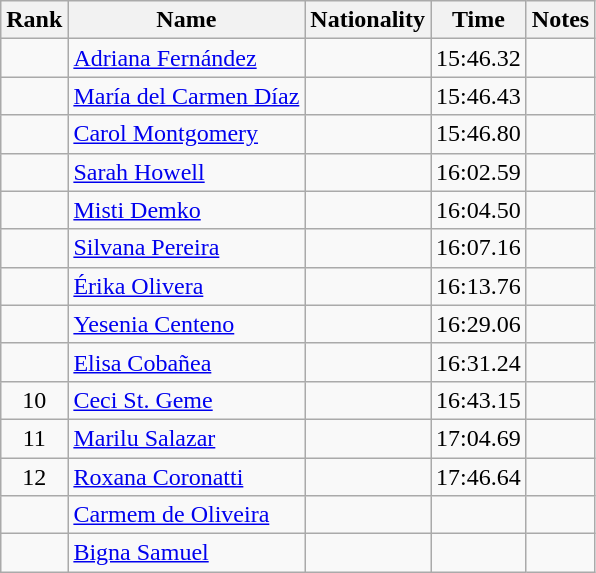<table class="wikitable sortable" style="text-align:center">
<tr>
<th>Rank</th>
<th>Name</th>
<th>Nationality</th>
<th>Time</th>
<th>Notes</th>
</tr>
<tr>
<td></td>
<td align=left><a href='#'>Adriana Fernández</a></td>
<td align=left></td>
<td>15:46.32</td>
<td></td>
</tr>
<tr>
<td></td>
<td align=left><a href='#'>María del Carmen Díaz</a></td>
<td align=left></td>
<td>15:46.43</td>
<td></td>
</tr>
<tr>
<td></td>
<td align=left><a href='#'>Carol Montgomery</a></td>
<td align=left></td>
<td>15:46.80</td>
<td></td>
</tr>
<tr>
<td></td>
<td align=left><a href='#'>Sarah Howell</a></td>
<td align=left></td>
<td>16:02.59</td>
<td></td>
</tr>
<tr>
<td></td>
<td align=left><a href='#'>Misti Demko</a></td>
<td align=left></td>
<td>16:04.50</td>
<td></td>
</tr>
<tr>
<td></td>
<td align=left><a href='#'>Silvana Pereira</a></td>
<td align=left></td>
<td>16:07.16</td>
<td></td>
</tr>
<tr>
<td></td>
<td align=left><a href='#'>Érika Olivera</a></td>
<td align=left></td>
<td>16:13.76</td>
<td></td>
</tr>
<tr>
<td></td>
<td align=left><a href='#'>Yesenia Centeno</a></td>
<td align=left></td>
<td>16:29.06</td>
<td></td>
</tr>
<tr>
<td></td>
<td align=left><a href='#'>Elisa Cobañea</a></td>
<td align=left></td>
<td>16:31.24</td>
<td></td>
</tr>
<tr>
<td>10</td>
<td align=left><a href='#'>Ceci St. Geme</a></td>
<td align=left></td>
<td>16:43.15</td>
<td></td>
</tr>
<tr>
<td>11</td>
<td align=left><a href='#'>Marilu Salazar</a></td>
<td align=left></td>
<td>17:04.69</td>
<td></td>
</tr>
<tr>
<td>12</td>
<td align=left><a href='#'>Roxana Coronatti</a></td>
<td align=left></td>
<td>17:46.64</td>
<td></td>
</tr>
<tr>
<td></td>
<td align=left><a href='#'>Carmem de Oliveira</a></td>
<td align=left></td>
<td></td>
<td></td>
</tr>
<tr>
<td></td>
<td align=left><a href='#'>Bigna Samuel</a></td>
<td align=left></td>
<td></td>
<td></td>
</tr>
</table>
